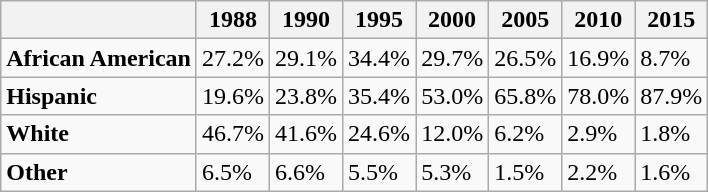<table class="wikitable">
<tr>
<th></th>
<th><strong>1988</strong></th>
<th><strong>1990</strong></th>
<th><strong>1995</strong></th>
<th><strong>2000</strong></th>
<th><strong>2005</strong></th>
<th><strong>2010</strong></th>
<th><strong>2015</strong></th>
</tr>
<tr>
<td><strong>African American</strong></td>
<td>27.2%</td>
<td>29.1%</td>
<td>34.4%</td>
<td>29.7%</td>
<td>26.5%</td>
<td>16.9%</td>
<td>8.7%</td>
</tr>
<tr>
<td><strong>Hispanic</strong></td>
<td>19.6%</td>
<td>23.8%</td>
<td>35.4%</td>
<td>53.0%</td>
<td>65.8%</td>
<td>78.0%</td>
<td>87.9%</td>
</tr>
<tr>
<td><strong>White</strong></td>
<td>46.7%</td>
<td>41.6%</td>
<td>24.6%</td>
<td>12.0%</td>
<td>6.2%</td>
<td>2.9%</td>
<td>1.8%</td>
</tr>
<tr>
<td><strong>Other</strong></td>
<td>6.5%</td>
<td>6.6%</td>
<td>5.5%</td>
<td>5.3%</td>
<td>1.5%</td>
<td>2.2%</td>
<td>1.6%</td>
</tr>
</table>
